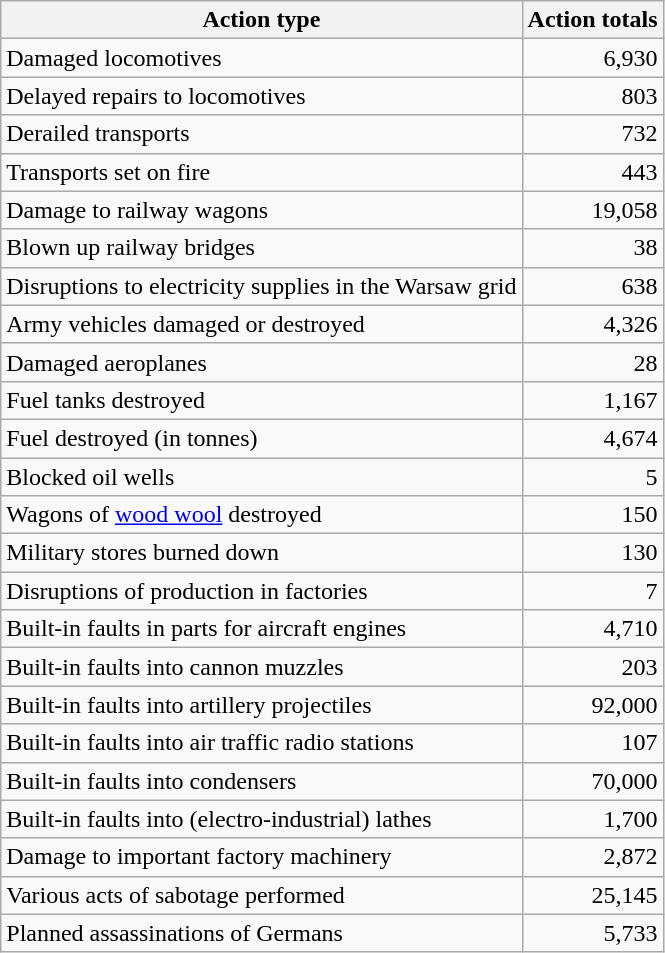<table class="wikitable sortable" style="text-align:right;">
<tr>
<th>Action type</th>
<th>Action totals</th>
</tr>
<tr>
<td align=left>Damaged locomotives</td>
<td>6,930</td>
</tr>
<tr>
<td align=left>Delayed repairs to locomotives</td>
<td>803</td>
</tr>
<tr>
<td align=left>Derailed transports</td>
<td>732</td>
</tr>
<tr>
<td align=left>Transports set on fire</td>
<td>443</td>
</tr>
<tr>
<td align=left>Damage to railway wagons</td>
<td>19,058</td>
</tr>
<tr>
<td align=left>Blown up railway bridges</td>
<td>38</td>
</tr>
<tr>
<td align=left>Disruptions to electricity supplies in the Warsaw grid </td>
<td>638</td>
</tr>
<tr>
<td align=left>Army vehicles damaged or destroyed</td>
<td>4,326</td>
</tr>
<tr>
<td align=left>Damaged aeroplanes</td>
<td>28</td>
</tr>
<tr>
<td align=left>Fuel tanks destroyed</td>
<td>1,167</td>
</tr>
<tr>
<td align=left>Fuel destroyed (in tonnes)</td>
<td>4,674</td>
</tr>
<tr>
<td align=left>Blocked oil wells</td>
<td>5</td>
</tr>
<tr>
<td align=left>Wagons of <a href='#'>wood wool</a> destroyed</td>
<td>150</td>
</tr>
<tr>
<td align=left>Military stores burned down</td>
<td>130</td>
</tr>
<tr>
<td align=left>Disruptions of production in factories</td>
<td>7</td>
</tr>
<tr>
<td align=left>Built-in faults in parts for aircraft engines</td>
<td>4,710</td>
</tr>
<tr>
<td align=left>Built-in faults into cannon muzzles</td>
<td>203</td>
</tr>
<tr>
<td align=left>Built-in faults into artillery projectiles</td>
<td>92,000</td>
</tr>
<tr>
<td align=left>Built-in faults into air traffic radio stations</td>
<td>107</td>
</tr>
<tr>
<td align=left>Built-in faults into condensers</td>
<td>70,000</td>
</tr>
<tr>
<td align=left>Built-in faults into (electro-industrial) lathes</td>
<td>1,700</td>
</tr>
<tr>
<td align=left>Damage to important factory machinery</td>
<td>2,872</td>
</tr>
<tr>
<td align=left>Various acts of sabotage performed</td>
<td>25,145</td>
</tr>
<tr>
<td align=left>Planned assassinations of Germans</td>
<td>5,733</td>
</tr>
</table>
